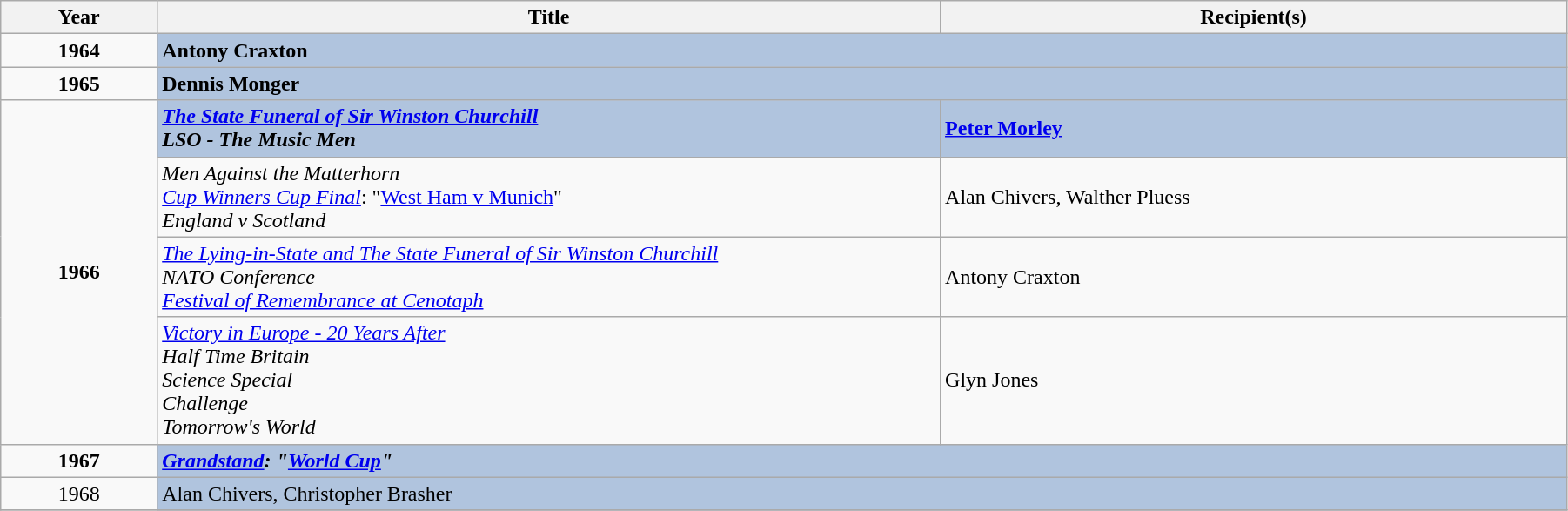<table class="wikitable" width="95%">
<tr>
<th width=5%>Year</th>
<th width=25%><strong>Title</strong></th>
<th width=20%><strong>Recipient(s)</strong></th>
</tr>
<tr>
<td rowspan="1" style="text-align:center;"><strong>1964</strong></td>
<td colspan="2" style="background:#B0C4DE;"><strong>Antony Craxton</strong></td>
</tr>
<tr>
<td rowspan="1" style="text-align:center;"><strong>1965</strong></td>
<td colspan="2" style="background:#B0C4DE;"><strong>Dennis Monger</strong></td>
</tr>
<tr>
<td rowspan="4" style="text-align:center;"><strong>1966</strong></td>
<td style="background:#B0C4DE;"><strong><em><a href='#'>The State Funeral of Sir Winston Churchill</a><br>LSO - The Music Men</em></strong></td>
<td style="background:#B0C4DE;"><strong><a href='#'>Peter Morley</a></strong></td>
</tr>
<tr>
<td><em>Men Against the Matterhorn</em><br><em><a href='#'>Cup Winners Cup Final</a></em>: "<a href='#'>West Ham v Munich</a>"<br><em>England v Scotland</em></td>
<td>Alan Chivers, Walther Pluess</td>
</tr>
<tr>
<td><em><a href='#'>The Lying-in-State and The State Funeral of Sir Winston Churchill</a><br>NATO Conference<br><a href='#'>Festival of Remembrance at Cenotaph</a></em></td>
<td>Antony Craxton</td>
</tr>
<tr>
<td><em><a href='#'>Victory in Europe - 20 Years After</a><br>Half Time Britain<br>Science Special<br>Challenge<br>Tomorrow's World</em></td>
<td>Glyn Jones</td>
</tr>
<tr>
<td rowspan="1" style="text-align:center;"><strong>1967</strong></td>
<td colspan="2" style="background:#B0C4DE;"><strong><em><a href='#'>Grandstand</a><em>: "<a href='#'>World Cup</a>"<strong></td>
</tr>
<tr>
<td rowspan="1" style="text-align:center;"></strong>1968<strong></td>
<td colspan="2" style="background:#B0C4DE;"></em></strong>Alan Chivers, Christopher Brasher<strong><em></td>
</tr>
<tr>
</tr>
</table>
